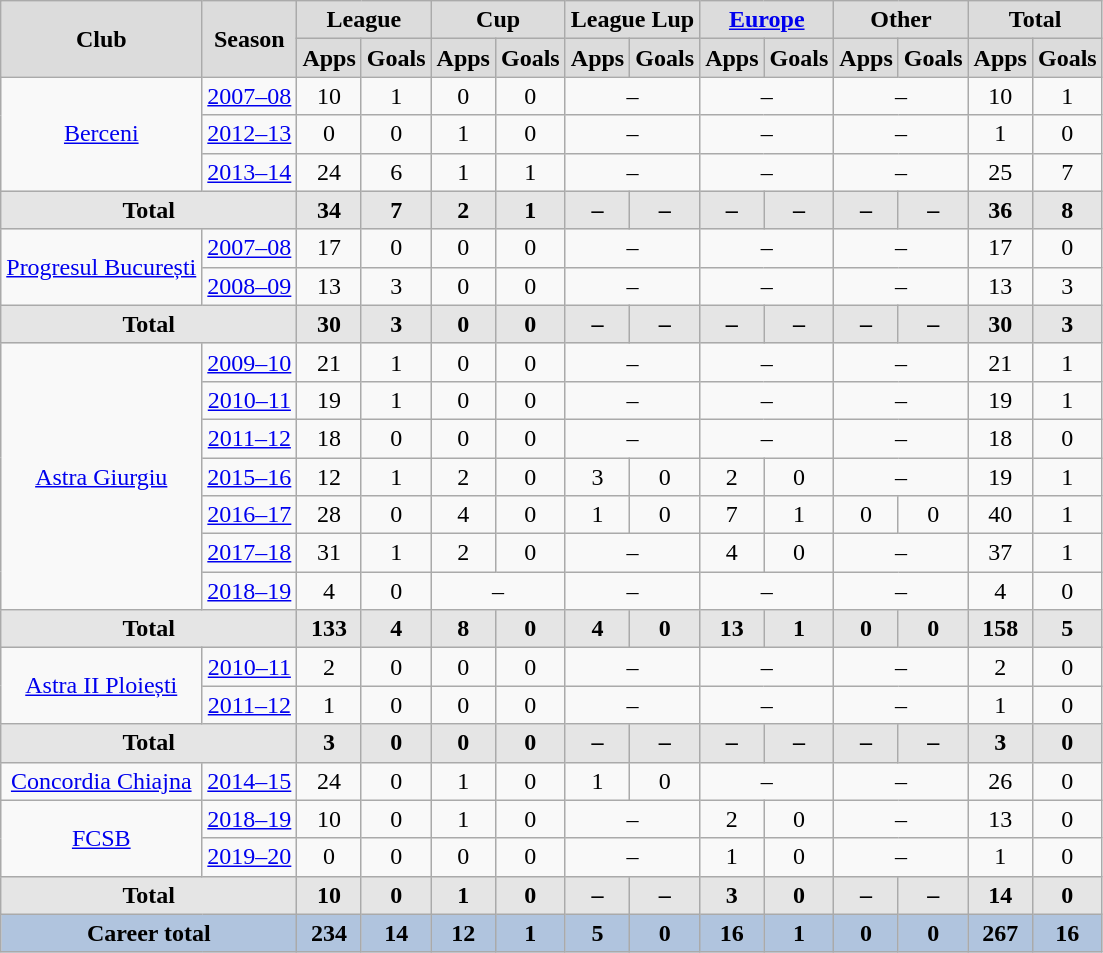<table class="wikitable" style="text-align: center;">
<tr>
<th style="background: #DCDCDC; text-align: center" rowspan="2"><strong>Club</strong></th>
<th style="background: #DCDCDC; text-align: center" rowspan="2"><strong>Season</strong></th>
<th style="background: #DCDCDC; text-align: center" colspan="2"><strong>League</strong></th>
<th style="background: #DCDCDC; text-align: center" colspan="2"><strong>Cup</strong></th>
<th style="background: #DCDCDC; text-align: center" colspan="2"><strong>League Lup</strong></th>
<th style="background: #DCDCDC; text-align: center" colspan="2"><a href='#'>Europe</a></th>
<th style="background: #DCDCDC; text-align: center" colspan="2"><strong>Other</strong></th>
<th style="background: #DCDCDC; text-align: center" colspan="3"><strong>Total</strong></th>
</tr>
<tr>
<th style="background:#dcdcdc; text-align:center;">Apps</th>
<th style="background:#dcdcdc; text-align:center;">Goals</th>
<th style="background:#dcdcdc; text-align:center;">Apps</th>
<th style="background:#dcdcdc; text-align:center;">Goals</th>
<th style="background:#dcdcdc; text-align:center;">Apps</th>
<th style="background:#dcdcdc; text-align:center;">Goals</th>
<th style="background:#dcdcdc; text-align:center;">Apps</th>
<th style="background:#dcdcdc; text-align:center;">Goals</th>
<th style="background:#dcdcdc; text-align:center;">Apps</th>
<th style="background:#dcdcdc; text-align:center;">Goals</th>
<th style="background:#dcdcdc; text-align:center;">Apps</th>
<th style="background:#dcdcdc; text-align:center;">Goals</th>
</tr>
<tr>
<td rowspan="3"><a href='#'>Berceni</a></td>
<td><a href='#'>2007–08</a></td>
<td>10</td>
<td>1</td>
<td>0</td>
<td>0</td>
<td colspan="2">–</td>
<td colspan="2">–</td>
<td colspan="2">–</td>
<td>10</td>
<td>1</td>
</tr>
<tr>
<td><a href='#'>2012–13</a></td>
<td>0</td>
<td>0</td>
<td>1</td>
<td>0</td>
<td colspan="2">–</td>
<td colspan="2">–</td>
<td colspan="2">–</td>
<td>1</td>
<td>0</td>
</tr>
<tr>
<td><a href='#'>2013–14</a></td>
<td>24</td>
<td>6</td>
<td>1</td>
<td>1</td>
<td colspan="2">–</td>
<td colspan="2">–</td>
<td colspan="2">–</td>
<td>25</td>
<td>7</td>
</tr>
<tr>
<th style="background: #E5E5E5; text-align: center" colspan="2">Total</th>
<th style="background:#e5e5e5; text-align:center;">34</th>
<th style="background:#e5e5e5; text-align:center;">7</th>
<th style="background:#e5e5e5; text-align:center;">2</th>
<th style="background:#e5e5e5; text-align:center;">1</th>
<th style="background:#e5e5e5; text-align:center;">–</th>
<th style="background:#e5e5e5; text-align:center;">–</th>
<th style="background:#e5e5e5; text-align:center;">–</th>
<th style="background:#e5e5e5; text-align:center;">–</th>
<th style="background:#e5e5e5; text-align:center;">–</th>
<th style="background:#e5e5e5; text-align:center;">–</th>
<th style="background:#e5e5e5; text-align:center;">36</th>
<th style="background:#e5e5e5; text-align:center;">8</th>
</tr>
<tr>
<td rowspan="2"><a href='#'>Progresul București</a></td>
<td><a href='#'>2007–08</a></td>
<td>17</td>
<td>0</td>
<td>0</td>
<td>0</td>
<td colspan="2">–</td>
<td colspan="2">–</td>
<td colspan="2">–</td>
<td>17</td>
<td>0</td>
</tr>
<tr>
<td><a href='#'>2008–09</a></td>
<td>13</td>
<td>3</td>
<td>0</td>
<td>0</td>
<td colspan="2">–</td>
<td colspan="2">–</td>
<td colspan="2">–</td>
<td>13</td>
<td>3</td>
</tr>
<tr>
<th style="background: #E5E5E5; text-align: center" colspan="2">Total</th>
<th style="background:#e5e5e5; text-align:center;">30</th>
<th style="background:#e5e5e5; text-align:center;">3</th>
<th style="background:#e5e5e5; text-align:center;">0</th>
<th style="background:#e5e5e5; text-align:center;">0</th>
<th style="background:#e5e5e5; text-align:center;">–</th>
<th style="background:#e5e5e5; text-align:center;">–</th>
<th style="background:#e5e5e5; text-align:center;">–</th>
<th style="background:#e5e5e5; text-align:center;">–</th>
<th style="background:#e5e5e5; text-align:center;">–</th>
<th style="background:#e5e5e5; text-align:center;">–</th>
<th style="background:#e5e5e5; text-align:center;">30</th>
<th style="background:#e5e5e5; text-align:center;">3</th>
</tr>
<tr>
<td rowspan="7"><a href='#'>Astra Giurgiu</a></td>
<td><a href='#'>2009–10</a></td>
<td>21</td>
<td>1</td>
<td>0</td>
<td>0</td>
<td colspan="2">–</td>
<td colspan="2">–</td>
<td colspan="2">–</td>
<td>21</td>
<td>1</td>
</tr>
<tr>
<td><a href='#'>2010–11</a></td>
<td>19</td>
<td>1</td>
<td>0</td>
<td>0</td>
<td colspan="2">–</td>
<td colspan="2">–</td>
<td colspan="2">–</td>
<td>19</td>
<td>1</td>
</tr>
<tr>
<td><a href='#'>2011–12</a></td>
<td>18</td>
<td>0</td>
<td>0</td>
<td>0</td>
<td colspan="2">–</td>
<td colspan="2">–</td>
<td colspan="2">–</td>
<td>18</td>
<td>0</td>
</tr>
<tr>
<td><a href='#'>2015–16</a></td>
<td>12</td>
<td>1</td>
<td>2</td>
<td>0</td>
<td>3</td>
<td>0</td>
<td>2</td>
<td>0</td>
<td colspan="2">–</td>
<td>19</td>
<td>1</td>
</tr>
<tr>
<td><a href='#'>2016–17</a></td>
<td>28</td>
<td>0</td>
<td>4</td>
<td>0</td>
<td>1</td>
<td>0</td>
<td>7</td>
<td>1</td>
<td>0</td>
<td>0</td>
<td>40</td>
<td>1</td>
</tr>
<tr>
<td><a href='#'>2017–18</a></td>
<td>31</td>
<td>1</td>
<td>2</td>
<td>0</td>
<td colspan="2">–</td>
<td>4</td>
<td>0</td>
<td colspan="2">–</td>
<td>37</td>
<td>1</td>
</tr>
<tr>
<td><a href='#'>2018–19</a></td>
<td>4</td>
<td>0</td>
<td colspan="2">–</td>
<td colspan="2">–</td>
<td colspan="2">–</td>
<td colspan="2">–</td>
<td>4</td>
<td>0</td>
</tr>
<tr>
<th style="background: #E5E5E5; text-align: center" colspan="2">Total</th>
<th style="background:#e5e5e5; text-align:center;">133</th>
<th style="background:#e5e5e5; text-align:center;">4</th>
<th style="background:#e5e5e5; text-align:center;">8</th>
<th style="background:#e5e5e5; text-align:center;">0</th>
<th style="background:#e5e5e5; text-align:center;">4</th>
<th style="background:#e5e5e5; text-align:center;">0</th>
<th style="background:#e5e5e5; text-align:center;">13</th>
<th style="background:#e5e5e5; text-align:center;">1</th>
<th style="background:#e5e5e5; text-align:center;">0</th>
<th style="background:#e5e5e5; text-align:center;">0</th>
<th style="background:#e5e5e5; text-align:center;">158</th>
<th style="background:#e5e5e5; text-align:center;">5</th>
</tr>
<tr>
<td rowspan="2"><a href='#'>Astra II Ploiești</a></td>
<td><a href='#'>2010–11</a></td>
<td>2</td>
<td>0</td>
<td>0</td>
<td>0</td>
<td colspan="2">–</td>
<td colspan="2">–</td>
<td colspan="2">–</td>
<td>2</td>
<td>0</td>
</tr>
<tr>
<td><a href='#'>2011–12</a></td>
<td>1</td>
<td>0</td>
<td>0</td>
<td>0</td>
<td colspan="2">–</td>
<td colspan="2">–</td>
<td colspan="2">–</td>
<td>1</td>
<td>0</td>
</tr>
<tr>
<th style="background: #E5E5E5; text-align: center" colspan="2">Total</th>
<th style="background:#e5e5e5; text-align:center;">3</th>
<th style="background:#e5e5e5; text-align:center;">0</th>
<th style="background:#e5e5e5; text-align:center;">0</th>
<th style="background:#e5e5e5; text-align:center;">0</th>
<th style="background:#e5e5e5; text-align:center;">–</th>
<th style="background:#e5e5e5; text-align:center;">–</th>
<th style="background:#e5e5e5; text-align:center;">–</th>
<th style="background:#e5e5e5; text-align:center;">–</th>
<th style="background:#e5e5e5; text-align:center;">–</th>
<th style="background:#e5e5e5; text-align:center;">–</th>
<th style="background:#e5e5e5; text-align:center;">3</th>
<th style="background:#e5e5e5; text-align:center;">0</th>
</tr>
<tr>
<td rowspan="1"><a href='#'>Concordia Chiajna</a></td>
<td><a href='#'>2014–15</a></td>
<td>24</td>
<td>0</td>
<td>1</td>
<td>0</td>
<td>1</td>
<td>0</td>
<td colspan="2">–</td>
<td colspan="2">–</td>
<td>26</td>
<td>0</td>
</tr>
<tr>
<td rowspan="2"><a href='#'>FCSB</a></td>
<td><a href='#'>2018–19</a></td>
<td>10</td>
<td>0</td>
<td>1</td>
<td>0</td>
<td colspan="2">–</td>
<td>2</td>
<td>0</td>
<td colspan="2">–</td>
<td>13</td>
<td>0</td>
</tr>
<tr>
<td><a href='#'>2019–20</a></td>
<td>0</td>
<td>0</td>
<td>0</td>
<td>0</td>
<td colspan="2">–</td>
<td>1</td>
<td>0</td>
<td colspan="2">–</td>
<td>1</td>
<td>0</td>
</tr>
<tr>
<th style="background: #E5E5E5; text-align: center" colspan="2">Total</th>
<th style="background:#e5e5e5; text-align:center;">10</th>
<th style="background:#e5e5e5; text-align:center;">0</th>
<th style="background:#e5e5e5; text-align:center;">1</th>
<th style="background:#e5e5e5; text-align:center;">0</th>
<th style="background:#e5e5e5; text-align:center;">–</th>
<th style="background:#e5e5e5; text-align:center;">–</th>
<th style="background:#e5e5e5; text-align:center;">3</th>
<th style="background:#e5e5e5; text-align:center;">0</th>
<th style="background:#e5e5e5; text-align:center;">–</th>
<th style="background:#e5e5e5; text-align:center;">–</th>
<th style="background:#e5e5e5; text-align:center;">14</th>
<th style="background:#e5e5e5; text-align:center;">0</th>
</tr>
<tr>
<th style="background: #b0c4de; text-align: center" colspan="2"><strong>Career total</strong></th>
<th style="background:#b0c4de; text-align:center;">234</th>
<th style="background:#b0c4de; text-align:center;">14</th>
<th style="background:#b0c4de; text-align:center;">12</th>
<th style="background:#b0c4de; text-align:center;">1</th>
<th style="background:#b0c4de; text-align:center;">5</th>
<th style="background:#b0c4de; text-align:center;">0</th>
<th style="background:#b0c4de; text-align:center;">16</th>
<th style="background:#b0c4de; text-align:center;">1</th>
<th style="background:#b0c4de; text-align:center;">0</th>
<th style="background:#b0c4de; text-align:center;">0</th>
<th style="background:#b0c4de; text-align:center;">267</th>
<th style="background:#b0c4de; text-align:center;">16</th>
</tr>
</table>
